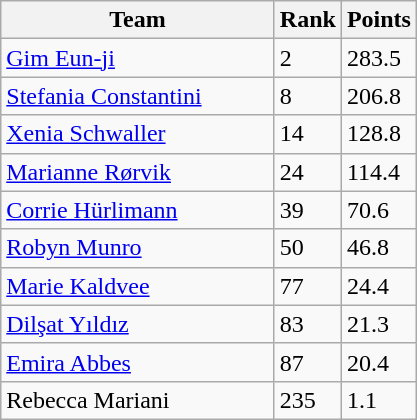<table class="wikitable">
<tr>
<th width=175>Team</th>
<th width=15>Rank</th>
<th width=15>Points</th>
</tr>
<tr>
<td> <a href='#'>Gim Eun-ji</a></td>
<td>2</td>
<td>283.5</td>
</tr>
<tr>
<td> <a href='#'>Stefania Constantini</a></td>
<td>8</td>
<td>206.8</td>
</tr>
<tr>
<td> <a href='#'>Xenia Schwaller</a></td>
<td>14</td>
<td>128.8</td>
</tr>
<tr>
<td> <a href='#'>Marianne Rørvik</a></td>
<td>24</td>
<td>114.4</td>
</tr>
<tr>
<td> <a href='#'>Corrie Hürlimann</a></td>
<td>39</td>
<td>70.6</td>
</tr>
<tr>
<td> <a href='#'>Robyn Munro</a></td>
<td>50</td>
<td>46.8</td>
</tr>
<tr>
<td> <a href='#'>Marie Kaldvee</a></td>
<td>77</td>
<td>24.4</td>
</tr>
<tr>
<td> <a href='#'>Dilşat Yıldız</a></td>
<td>83</td>
<td>21.3</td>
</tr>
<tr>
<td> <a href='#'>Emira Abbes</a></td>
<td>87</td>
<td>20.4</td>
</tr>
<tr>
<td> Rebecca Mariani</td>
<td>235</td>
<td>1.1</td>
</tr>
</table>
